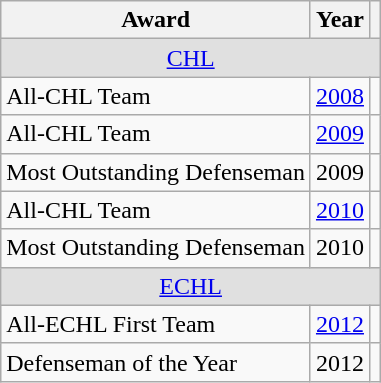<table class="wikitable">
<tr>
<th>Award</th>
<th>Year</th>
<th></th>
</tr>
<tr ALIGN="center" bgcolor="#e0e0e0">
<td colspan="3"><a href='#'>CHL</a></td>
</tr>
<tr>
<td>All-CHL Team</td>
<td><a href='#'>2008</a></td>
<td></td>
</tr>
<tr>
<td>All-CHL Team</td>
<td><a href='#'>2009</a></td>
<td></td>
</tr>
<tr>
<td>Most Outstanding Defenseman</td>
<td>2009</td>
<td></td>
</tr>
<tr>
<td>All-CHL Team</td>
<td><a href='#'>2010</a></td>
<td></td>
</tr>
<tr>
<td>Most Outstanding Defenseman</td>
<td>2010</td>
<td></td>
</tr>
<tr ALIGN="center" bgcolor="#e0e0e0">
<td colspan="3"><a href='#'>ECHL</a></td>
</tr>
<tr>
<td>All-ECHL First Team</td>
<td><a href='#'>2012</a></td>
<td></td>
</tr>
<tr>
<td>Defenseman of the Year</td>
<td>2012</td>
<td></td>
</tr>
</table>
